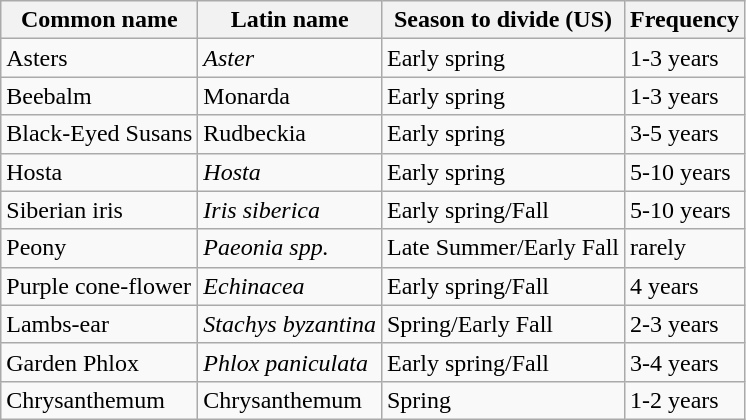<table class="wikitable sortable">
<tr>
<th>Common name</th>
<th>Latin name</th>
<th>Season to divide (US)</th>
<th>Frequency</th>
</tr>
<tr>
<td>Asters</td>
<td><em>Aster</em></td>
<td>Early spring</td>
<td>1-3 years</td>
</tr>
<tr>
<td>Beebalm</td>
<td>Monarda</td>
<td>Early spring</td>
<td>1-3 years</td>
</tr>
<tr>
<td>Black-Eyed Susans</td>
<td>Rudbeckia</td>
<td>Early spring</td>
<td>3-5 years</td>
</tr>
<tr>
<td>Hosta</td>
<td><em>Hosta</em></td>
<td>Early spring</td>
<td>5-10 years</td>
</tr>
<tr>
<td>Siberian iris</td>
<td><em>Iris siberica</em></td>
<td>Early spring/Fall</td>
<td>5-10 years</td>
</tr>
<tr>
<td>Peony</td>
<td><em>Paeonia</em> <em>spp.</em></td>
<td>Late Summer/Early Fall</td>
<td>rarely</td>
</tr>
<tr>
<td>Purple cone-flower</td>
<td><em>Echinacea</em></td>
<td>Early spring/Fall</td>
<td>4 years</td>
</tr>
<tr>
<td>Lambs-ear</td>
<td><em>Stachys byzantina</em></td>
<td>Spring/Early Fall</td>
<td>2-3 years</td>
</tr>
<tr>
<td>Garden Phlox</td>
<td><em>Phlox paniculata</em></td>
<td>Early spring/Fall</td>
<td>3-4 years</td>
</tr>
<tr>
<td>Chrysanthemum</td>
<td>Chrysanthemum</td>
<td>Spring</td>
<td>1-2 years</td>
</tr>
</table>
